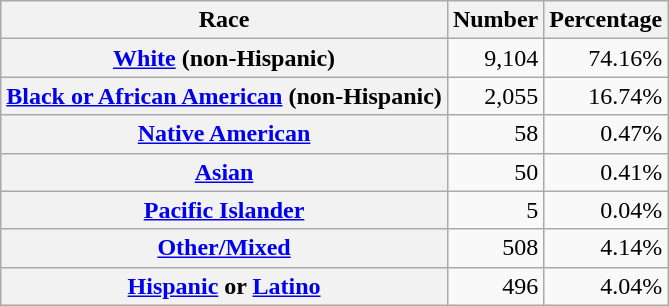<table class="wikitable" style="text-align:right">
<tr>
<th scope="col">Race</th>
<th scope="col">Number</th>
<th scope="col">Percentage</th>
</tr>
<tr>
<th scope="row"><a href='#'>White</a> (non-Hispanic)</th>
<td>9,104</td>
<td>74.16%</td>
</tr>
<tr>
<th scope="row"><a href='#'>Black or African American</a> (non-Hispanic)</th>
<td>2,055</td>
<td>16.74%</td>
</tr>
<tr>
<th scope="row"><a href='#'>Native American</a></th>
<td>58</td>
<td>0.47%</td>
</tr>
<tr>
<th scope="row"><a href='#'>Asian</a></th>
<td>50</td>
<td>0.41%</td>
</tr>
<tr>
<th scope="row"><a href='#'>Pacific Islander</a></th>
<td>5</td>
<td>0.04%</td>
</tr>
<tr>
<th scope="row"><a href='#'>Other/Mixed</a></th>
<td>508</td>
<td>4.14%</td>
</tr>
<tr>
<th scope="row"><a href='#'>Hispanic</a> or <a href='#'>Latino</a></th>
<td>496</td>
<td>4.04%</td>
</tr>
</table>
